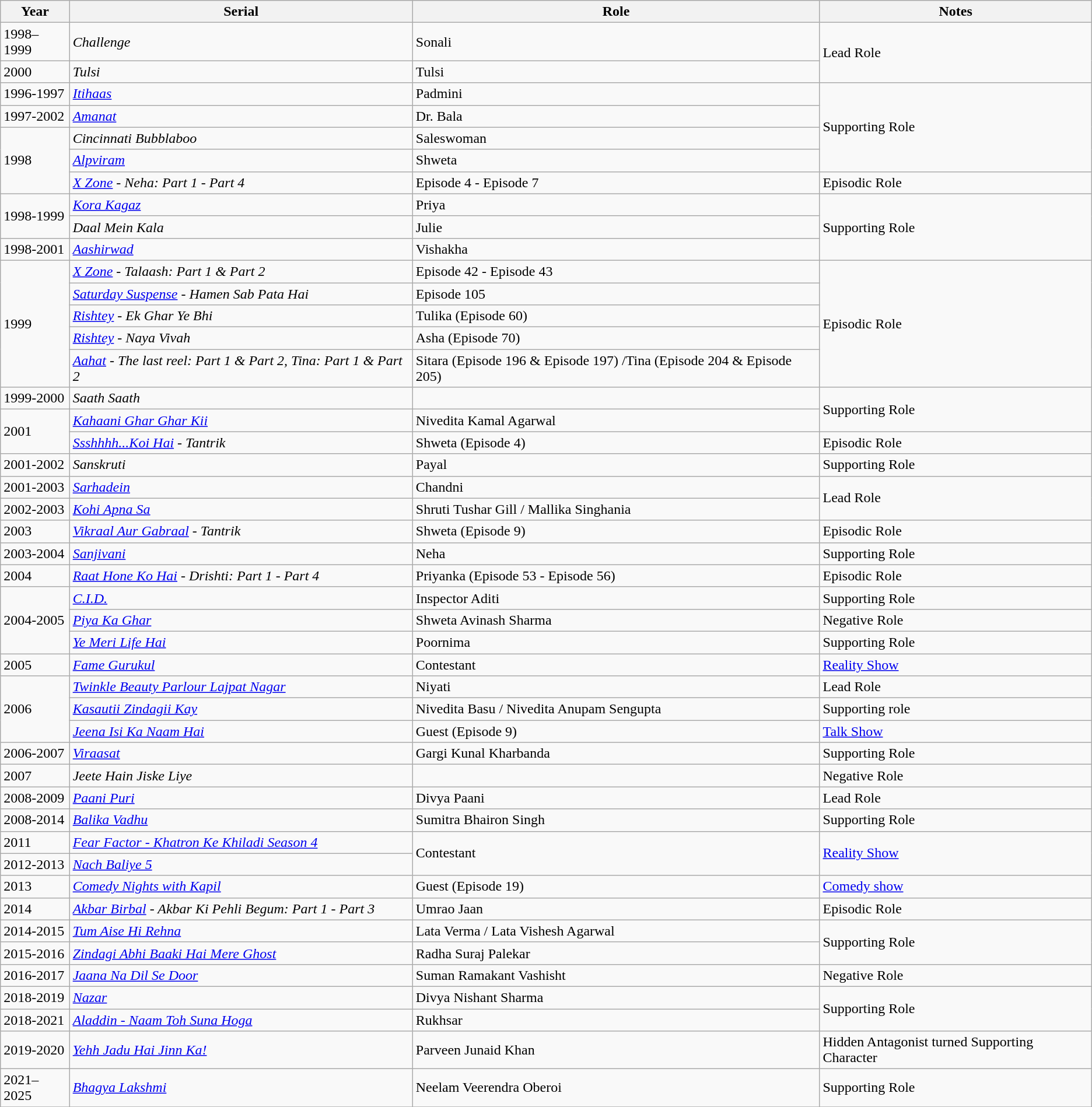<table class = "wikitable sortable">
<tr>
<th>Year</th>
<th>Serial</th>
<th>Role</th>
<th>Notes</th>
</tr>
<tr>
<td>1998–1999</td>
<td><em>Challenge</em></td>
<td>Sonali</td>
<td rowspan="2">Lead Role</td>
</tr>
<tr>
<td>2000</td>
<td><em>Tulsi</em></td>
<td>Tulsi</td>
</tr>
<tr>
<td>1996-1997</td>
<td><em><a href='#'>Itihaas</a></em></td>
<td>Padmini</td>
<td rowspan="4">Supporting Role</td>
</tr>
<tr>
<td>1997-2002</td>
<td><em><a href='#'>Amanat</a></em></td>
<td>Dr. Bala</td>
</tr>
<tr>
<td rowspan="3">1998</td>
<td><em>Cincinnati Bubblaboo</em></td>
<td>Saleswoman</td>
</tr>
<tr>
<td><em><a href='#'>Alpviram</a></em></td>
<td>Shweta</td>
</tr>
<tr>
<td><em><a href='#'>X Zone</a> - Neha: Part 1 - Part 4</em></td>
<td>Episode 4 - Episode 7</td>
<td>Episodic Role</td>
</tr>
<tr>
<td rowspan="2">1998-1999</td>
<td><em><a href='#'>Kora Kagaz</a></em></td>
<td>Priya</td>
<td rowspan="3">Supporting Role</td>
</tr>
<tr>
<td><em>Daal Mein Kala</em></td>
<td>Julie</td>
</tr>
<tr>
<td>1998-2001</td>
<td><em><a href='#'>Aashirwad</a></em></td>
<td>Vishakha</td>
</tr>
<tr>
<td rowspan="5">1999</td>
<td><em><a href='#'>X Zone</a> - Talaash: Part 1 & Part 2</em></td>
<td>Episode 42 - Episode 43</td>
<td rowspan="5">Episodic Role</td>
</tr>
<tr>
<td><em><a href='#'>Saturday Suspense</a> - Hamen Sab Pata Hai</em></td>
<td>Episode 105</td>
</tr>
<tr>
<td><em><a href='#'>Rishtey</a> - Ek Ghar Ye Bhi</em></td>
<td>Tulika (Episode 60)</td>
</tr>
<tr>
<td><em><a href='#'>Rishtey</a> - Naya Vivah</em></td>
<td>Asha (Episode 70)</td>
</tr>
<tr>
<td><em><a href='#'>Aahat</a> - The last reel: Part 1 & Part 2, Tina: Part 1 & Part 2</em></td>
<td>Sitara (Episode 196 & Episode 197) /Tina (Episode 204 & Episode 205)</td>
</tr>
<tr>
<td>1999-2000</td>
<td><em>Saath Saath</em></td>
<td></td>
<td rowspan="2">Supporting Role</td>
</tr>
<tr>
<td rowspan="2">2001</td>
<td><em><a href='#'>Kahaani Ghar Ghar Kii</a></em></td>
<td>Nivedita Kamal Agarwal</td>
</tr>
<tr>
<td><em><a href='#'>Ssshhhh...Koi Hai</a> - Tantrik</em></td>
<td>Shweta (Episode 4)</td>
<td>Episodic Role</td>
</tr>
<tr>
<td>2001-2002</td>
<td><em>Sanskruti</em></td>
<td>Payal</td>
<td>Supporting Role</td>
</tr>
<tr>
<td>2001-2003</td>
<td><em><a href='#'>Sarhadein</a></em></td>
<td>Chandni</td>
<td rowspan="2">Lead Role</td>
</tr>
<tr>
<td>2002-2003</td>
<td><em><a href='#'>Kohi Apna Sa</a></em></td>
<td>Shruti Tushar Gill /  Mallika Singhania</td>
</tr>
<tr>
<td>2003</td>
<td><em><a href='#'>Vikraal Aur Gabraal</a> - Tantrik</em></td>
<td>Shweta (Episode 9)</td>
<td>Episodic Role</td>
</tr>
<tr>
<td>2003-2004</td>
<td><em><a href='#'>Sanjivani</a></em></td>
<td>Neha</td>
<td>Supporting Role</td>
</tr>
<tr>
<td>2004</td>
<td><em><a href='#'>Raat Hone Ko Hai</a> - Drishti: Part 1 - Part 4</em></td>
<td>Priyanka (Episode 53 - Episode 56)</td>
<td>Episodic Role</td>
</tr>
<tr>
<td rowspan="3">2004-2005</td>
<td><em><a href='#'>C.I.D.</a></em></td>
<td>Inspector Aditi</td>
<td>Supporting Role</td>
</tr>
<tr>
<td><em><a href='#'>Piya Ka Ghar</a></em></td>
<td>Shweta Avinash Sharma</td>
<td>Negative Role</td>
</tr>
<tr>
<td><em><a href='#'>Ye Meri Life Hai</a></em></td>
<td>Poornima</td>
<td>Supporting Role</td>
</tr>
<tr>
<td>2005</td>
<td><em><a href='#'>Fame Gurukul</a></em></td>
<td>Contestant</td>
<td><a href='#'>Reality Show</a></td>
</tr>
<tr>
<td rowspan="3">2006</td>
<td><em><a href='#'>Twinkle Beauty Parlour Lajpat Nagar</a></em></td>
<td>Niyati</td>
<td>Lead Role</td>
</tr>
<tr>
<td><em><a href='#'>Kasautii Zindagii Kay</a></em></td>
<td>Nivedita Basu  / Nivedita Anupam Sengupta</td>
<td>Supporting role</td>
</tr>
<tr>
<td><em><a href='#'>Jeena Isi Ka Naam Hai</a></em></td>
<td>Guest (Episode 9)</td>
<td><a href='#'>Talk Show</a></td>
</tr>
<tr>
<td>2006-2007</td>
<td><em><a href='#'>Viraasat</a></em></td>
<td>Gargi Kunal Kharbanda</td>
<td>Supporting Role</td>
</tr>
<tr>
<td>2007</td>
<td><em>Jeete Hain Jiske Liye</em></td>
<td></td>
<td>Negative Role</td>
</tr>
<tr>
<td>2008-2009</td>
<td><em><a href='#'>Paani Puri</a></em></td>
<td>Divya Paani</td>
<td>Lead Role</td>
</tr>
<tr>
<td>2008-2014</td>
<td><em><a href='#'>Balika Vadhu</a></em></td>
<td>Sumitra Bhairon Singh</td>
<td>Supporting Role</td>
</tr>
<tr>
<td>2011</td>
<td><em><a href='#'>Fear Factor - Khatron Ke Khiladi Season 4</a></em></td>
<td rowspan="2">Contestant</td>
<td rowspan="2"><a href='#'>Reality Show</a></td>
</tr>
<tr>
<td>2012-2013</td>
<td><em><a href='#'>Nach Baliye 5</a></em></td>
</tr>
<tr>
<td>2013</td>
<td><em><a href='#'>Comedy Nights with Kapil</a></em></td>
<td>Guest (Episode 19)</td>
<td><a href='#'>Comedy show</a></td>
</tr>
<tr>
<td>2014</td>
<td><em><a href='#'>Akbar Birbal</a> - Akbar Ki Pehli Begum: Part 1 - Part 3</em></td>
<td>Umrao Jaan</td>
<td>Episodic Role</td>
</tr>
<tr>
<td>2014-2015</td>
<td><em><a href='#'>Tum Aise Hi Rehna</a></em></td>
<td>Lata Verma / Lata Vishesh Agarwal</td>
<td rowspan="2">Supporting Role</td>
</tr>
<tr>
<td>2015-2016</td>
<td><em><a href='#'>Zindagi Abhi Baaki Hai Mere Ghost</a></em></td>
<td>Radha Suraj Palekar</td>
</tr>
<tr>
<td>2016-2017</td>
<td><em><a href='#'>Jaana Na Dil Se Door</a></em></td>
<td>Suman Ramakant Vashisht</td>
<td>Negative Role</td>
</tr>
<tr>
<td>2018-2019</td>
<td><em><a href='#'>Nazar</a></em></td>
<td>Divya Nishant Sharma</td>
<td rowspan="2">Supporting Role</td>
</tr>
<tr>
<td>2018-2021</td>
<td><em><a href='#'>Aladdin - Naam Toh Suna Hoga</a></em></td>
<td>Rukhsar</td>
</tr>
<tr>
<td>2019-2020</td>
<td><em><a href='#'>Yehh Jadu Hai Jinn Ka!</a></em></td>
<td>Parveen Junaid Khan</td>
<td>Hidden Antagonist turned Supporting Character</td>
</tr>
<tr>
<td>2021–2025</td>
<td><em><a href='#'>Bhagya Lakshmi</a></em></td>
<td>Neelam Veerendra Oberoi</td>
<td>Supporting Role</td>
</tr>
<tr>
</tr>
</table>
